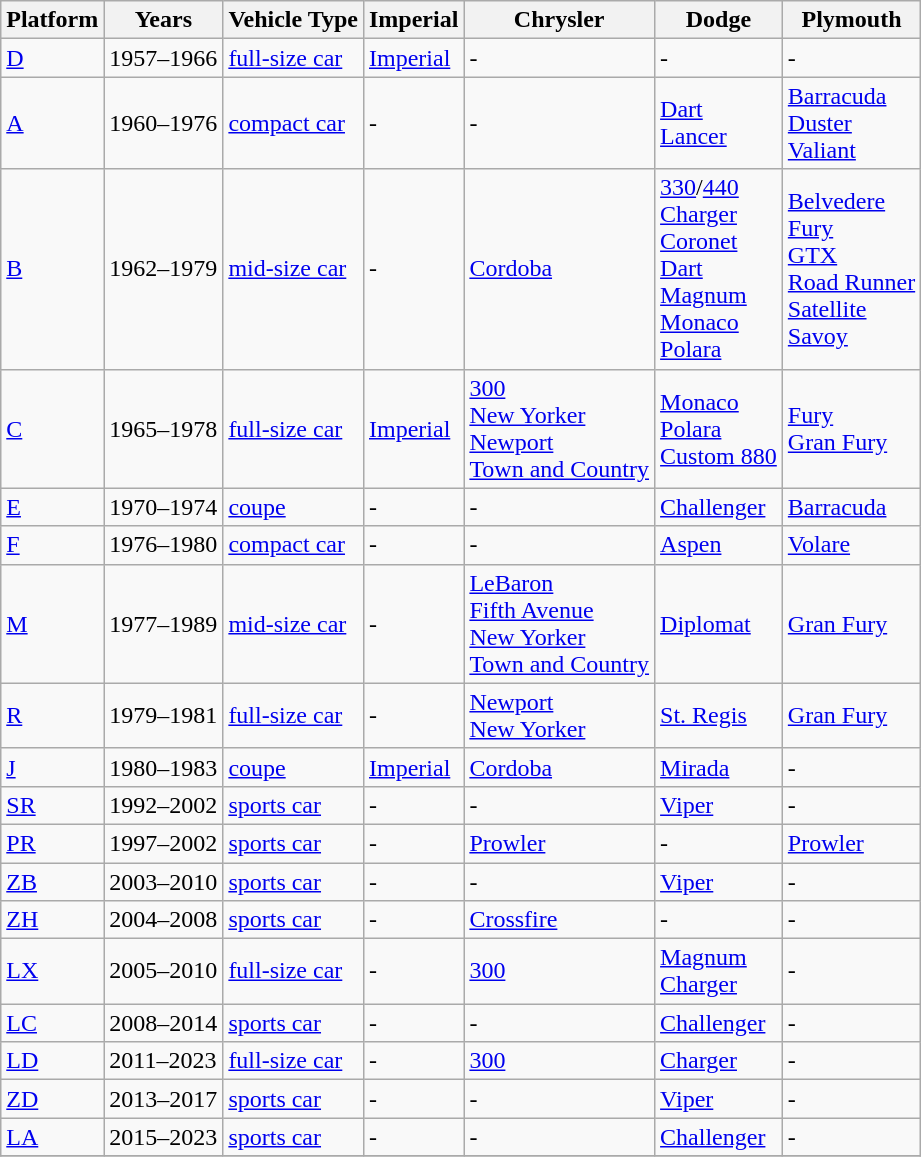<table class="wikitable sortable">
<tr>
<th>Platform</th>
<th>Years</th>
<th>Vehicle Type</th>
<th>Imperial</th>
<th>Chrysler</th>
<th>Dodge</th>
<th>Plymouth</th>
</tr>
<tr>
<td><a href='#'>D</a></td>
<td>1957–1966</td>
<td><a href='#'>full-size car</a></td>
<td><a href='#'>Imperial</a></td>
<td>-</td>
<td>-</td>
<td>-</td>
</tr>
<tr>
<td><a href='#'>A</a></td>
<td>1960–1976</td>
<td><a href='#'>compact car</a></td>
<td>-</td>
<td>-</td>
<td><a href='#'>Dart</a><br><a href='#'>Lancer</a></td>
<td><a href='#'>Barracuda</a><br><a href='#'>Duster</a><br><a href='#'>Valiant</a></td>
</tr>
<tr>
<td><a href='#'>B</a></td>
<td>1962–1979</td>
<td><a href='#'>mid-size car</a></td>
<td>-</td>
<td><a href='#'>Cordoba</a></td>
<td><a href='#'>330</a>/<a href='#'>440</a><br><a href='#'>Charger</a><br><a href='#'>Coronet</a><br><a href='#'>Dart</a><br><a href='#'>Magnum</a><br><a href='#'>Monaco</a><br><a href='#'>Polara</a></td>
<td><a href='#'>Belvedere</a><br><a href='#'>Fury</a><br><a href='#'>GTX</a><br><a href='#'>Road Runner</a><br><a href='#'>Satellite</a><br><a href='#'>Savoy</a></td>
</tr>
<tr>
<td><a href='#'>C</a></td>
<td>1965–1978</td>
<td><a href='#'>full-size car</a></td>
<td><a href='#'>Imperial</a></td>
<td><a href='#'>300</a><br><a href='#'>New Yorker</a><br><a href='#'>Newport</a><br><a href='#'>Town and Country</a></td>
<td><a href='#'>Monaco</a><br><a href='#'>Polara</a><br><a href='#'>Custom 880</a></td>
<td><a href='#'>Fury</a><br><a href='#'>Gran Fury</a></td>
</tr>
<tr>
<td><a href='#'>E</a></td>
<td>1970–1974</td>
<td><a href='#'>coupe</a></td>
<td>-</td>
<td>-</td>
<td><a href='#'>Challenger</a></td>
<td><a href='#'>Barracuda</a></td>
</tr>
<tr>
<td><a href='#'>F</a></td>
<td>1976–1980</td>
<td><a href='#'>compact car</a></td>
<td>-</td>
<td>-</td>
<td><a href='#'>Aspen</a></td>
<td><a href='#'>Volare</a></td>
</tr>
<tr>
<td><a href='#'>M</a></td>
<td>1977–1989</td>
<td><a href='#'>mid-size car</a></td>
<td>-</td>
<td><a href='#'>LeBaron</a><br><a href='#'>Fifth Avenue</a><br><a href='#'>New Yorker</a><br><a href='#'>Town and Country</a></td>
<td><a href='#'>Diplomat</a></td>
<td><a href='#'>Gran Fury</a></td>
</tr>
<tr>
<td><a href='#'>R</a></td>
<td>1979–1981</td>
<td><a href='#'>full-size car</a></td>
<td>-</td>
<td><a href='#'>Newport</a><br><a href='#'>New Yorker</a></td>
<td><a href='#'>St. Regis</a></td>
<td><a href='#'>Gran Fury</a></td>
</tr>
<tr>
<td><a href='#'>J</a></td>
<td>1980–1983</td>
<td><a href='#'>coupe</a></td>
<td><a href='#'>Imperial</a></td>
<td><a href='#'>Cordoba</a></td>
<td><a href='#'>Mirada</a></td>
<td>-</td>
</tr>
<tr>
<td><a href='#'>SR</a></td>
<td>1992–2002</td>
<td><a href='#'>sports car</a></td>
<td>-</td>
<td>-</td>
<td><a href='#'>Viper</a></td>
<td>-</td>
</tr>
<tr>
<td><a href='#'>PR</a></td>
<td>1997–2002</td>
<td><a href='#'>sports car</a></td>
<td>-</td>
<td><a href='#'>Prowler</a></td>
<td>-</td>
<td><a href='#'>Prowler</a></td>
</tr>
<tr>
<td><a href='#'>ZB</a></td>
<td>2003–2010</td>
<td><a href='#'>sports car</a></td>
<td>-</td>
<td>-</td>
<td><a href='#'>Viper</a></td>
<td>-</td>
</tr>
<tr>
<td><a href='#'>ZH</a></td>
<td>2004–2008</td>
<td><a href='#'>sports car</a></td>
<td>-</td>
<td><a href='#'>Crossfire</a></td>
<td>-</td>
<td>-</td>
</tr>
<tr>
<td><a href='#'>LX</a></td>
<td>2005–2010</td>
<td><a href='#'>full-size car</a></td>
<td>-</td>
<td><a href='#'>300</a></td>
<td><a href='#'>Magnum</a><br><a href='#'>Charger</a></td>
<td>-</td>
</tr>
<tr>
<td><a href='#'>LC</a></td>
<td>2008–2014</td>
<td><a href='#'>sports car</a></td>
<td>-</td>
<td>-</td>
<td><a href='#'>Challenger</a></td>
<td>-</td>
</tr>
<tr>
<td><a href='#'>LD</a></td>
<td>2011–2023</td>
<td><a href='#'>full-size car</a></td>
<td>-</td>
<td><a href='#'>300</a></td>
<td><a href='#'>Charger</a></td>
<td>-</td>
</tr>
<tr>
<td><a href='#'>ZD</a></td>
<td>2013–2017</td>
<td><a href='#'>sports car</a></td>
<td>-</td>
<td>-</td>
<td><a href='#'>Viper</a></td>
<td>-</td>
</tr>
<tr>
<td><a href='#'>LA</a></td>
<td>2015–2023</td>
<td><a href='#'>sports car</a></td>
<td>-</td>
<td>-</td>
<td><a href='#'>Challenger</a></td>
<td>-</td>
</tr>
<tr>
</tr>
</table>
